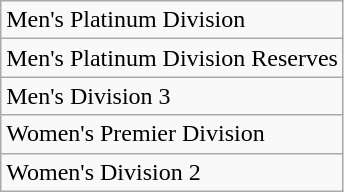<table class="wikitable">
<tr>
<td>Men's Platinum Division</td>
</tr>
<tr>
<td>Men's Platinum Division Reserves</td>
</tr>
<tr>
<td>Men's Division 3</td>
</tr>
<tr>
<td>Women's Premier Division</td>
</tr>
<tr>
<td>Women's Division 2</td>
</tr>
</table>
